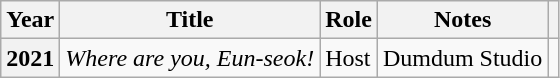<table class="wikitable plainrowheaders sortable">
<tr>
<th scope="col">Year</th>
<th scope="col">Title</th>
<th scope="col">Role</th>
<th scope="col">Notes</th>
<th scope="col" class="unsortable"></th>
</tr>
<tr>
<th scope="row">2021</th>
<td><em>Where are you, Eun-seok! </em></td>
<td>Host</td>
<td>Dumdum Studio</td>
<td style="text-align:center"></td>
</tr>
</table>
